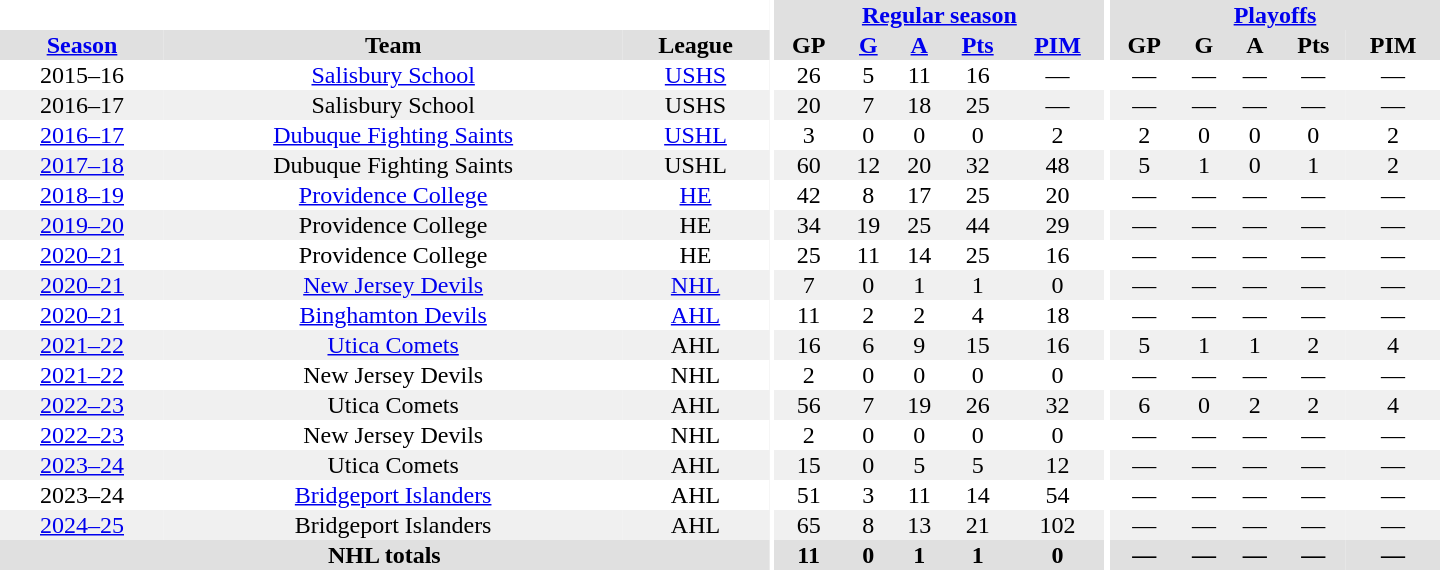<table border="0" cellpadding="1" cellspacing="0" style="text-align:center; width:60em;">
<tr bgcolor="#e0e0e0">
<th colspan="3" bgcolor="#ffffff"></th>
<th rowspan="99" bgcolor="#ffffff"></th>
<th colspan="5"><a href='#'>Regular season</a></th>
<th rowspan="99" bgcolor="#ffffff"></th>
<th colspan="5"><a href='#'>Playoffs</a></th>
</tr>
<tr bgcolor="#e0e0e0">
<th><a href='#'>Season</a></th>
<th>Team</th>
<th>League</th>
<th>GP</th>
<th><a href='#'>G</a></th>
<th><a href='#'>A</a></th>
<th><a href='#'>Pts</a></th>
<th><a href='#'>PIM</a></th>
<th>GP</th>
<th>G</th>
<th>A</th>
<th>Pts</th>
<th>PIM</th>
</tr>
<tr>
<td>2015–16</td>
<td><a href='#'>Salisbury School</a></td>
<td><a href='#'>USHS</a></td>
<td>26</td>
<td>5</td>
<td>11</td>
<td>16</td>
<td>—</td>
<td>—</td>
<td>—</td>
<td>—</td>
<td>—</td>
<td>—</td>
</tr>
<tr bgcolor="#f0f0f0">
<td>2016–17</td>
<td>Salisbury School</td>
<td>USHS</td>
<td>20</td>
<td>7</td>
<td>18</td>
<td>25</td>
<td>—</td>
<td>—</td>
<td>—</td>
<td>—</td>
<td>—</td>
<td>—</td>
</tr>
<tr>
<td><a href='#'>2016–17</a></td>
<td><a href='#'>Dubuque Fighting Saints</a></td>
<td><a href='#'>USHL</a></td>
<td>3</td>
<td>0</td>
<td>0</td>
<td>0</td>
<td>2</td>
<td>2</td>
<td>0</td>
<td>0</td>
<td>0</td>
<td>2</td>
</tr>
<tr bgcolor="#f0f0f0">
<td><a href='#'>2017–18</a></td>
<td>Dubuque Fighting Saints</td>
<td>USHL</td>
<td>60</td>
<td>12</td>
<td>20</td>
<td>32</td>
<td>48</td>
<td>5</td>
<td>1</td>
<td>0</td>
<td>1</td>
<td>2</td>
</tr>
<tr>
<td><a href='#'>2018–19</a></td>
<td><a href='#'>Providence College</a></td>
<td><a href='#'>HE</a></td>
<td>42</td>
<td>8</td>
<td>17</td>
<td>25</td>
<td>20</td>
<td>—</td>
<td>—</td>
<td>—</td>
<td>—</td>
<td>—</td>
</tr>
<tr bgcolor="#f0f0f0">
<td><a href='#'>2019–20</a></td>
<td>Providence College</td>
<td>HE</td>
<td>34</td>
<td>19</td>
<td>25</td>
<td>44</td>
<td>29</td>
<td>—</td>
<td>—</td>
<td>—</td>
<td>—</td>
<td>—</td>
</tr>
<tr>
<td><a href='#'>2020–21</a></td>
<td>Providence College</td>
<td>HE</td>
<td>25</td>
<td>11</td>
<td>14</td>
<td>25</td>
<td>16</td>
<td>—</td>
<td>—</td>
<td>—</td>
<td>—</td>
<td>—</td>
</tr>
<tr bgcolor="#f0f0f0">
<td><a href='#'>2020–21</a></td>
<td><a href='#'>New Jersey Devils</a></td>
<td><a href='#'>NHL</a></td>
<td>7</td>
<td>0</td>
<td>1</td>
<td>1</td>
<td>0</td>
<td>—</td>
<td>—</td>
<td>—</td>
<td>—</td>
<td>—</td>
</tr>
<tr>
<td><a href='#'>2020–21</a></td>
<td><a href='#'>Binghamton Devils</a></td>
<td><a href='#'>AHL</a></td>
<td>11</td>
<td>2</td>
<td>2</td>
<td>4</td>
<td>18</td>
<td>—</td>
<td>—</td>
<td>—</td>
<td>—</td>
<td>—</td>
</tr>
<tr bgcolor="#f0f0f0">
<td><a href='#'>2021–22</a></td>
<td><a href='#'>Utica Comets</a></td>
<td>AHL</td>
<td>16</td>
<td>6</td>
<td>9</td>
<td>15</td>
<td>16</td>
<td>5</td>
<td>1</td>
<td>1</td>
<td>2</td>
<td>4</td>
</tr>
<tr>
<td><a href='#'>2021–22</a></td>
<td>New Jersey Devils</td>
<td>NHL</td>
<td>2</td>
<td>0</td>
<td>0</td>
<td>0</td>
<td>0</td>
<td>—</td>
<td>—</td>
<td>—</td>
<td>—</td>
<td>—</td>
</tr>
<tr bgcolor="#f0f0f0">
<td><a href='#'>2022–23</a></td>
<td>Utica Comets</td>
<td>AHL</td>
<td>56</td>
<td>7</td>
<td>19</td>
<td>26</td>
<td>32</td>
<td>6</td>
<td>0</td>
<td>2</td>
<td>2</td>
<td>4</td>
</tr>
<tr>
<td><a href='#'>2022–23</a></td>
<td>New Jersey Devils</td>
<td>NHL</td>
<td>2</td>
<td>0</td>
<td>0</td>
<td>0</td>
<td>0</td>
<td>—</td>
<td>—</td>
<td>—</td>
<td>—</td>
<td>—</td>
</tr>
<tr bgcolor="#f0f0f0">
<td><a href='#'>2023–24</a></td>
<td>Utica Comets</td>
<td>AHL</td>
<td>15</td>
<td>0</td>
<td>5</td>
<td>5</td>
<td>12</td>
<td>—</td>
<td>—</td>
<td>—</td>
<td>—</td>
<td>—</td>
</tr>
<tr>
<td>2023–24</td>
<td><a href='#'>Bridgeport Islanders</a></td>
<td>AHL</td>
<td>51</td>
<td>3</td>
<td>11</td>
<td>14</td>
<td>54</td>
<td>—</td>
<td>—</td>
<td>—</td>
<td>—</td>
<td>—</td>
</tr>
<tr bgcolor="#f0f0f0">
<td><a href='#'>2024–25</a></td>
<td>Bridgeport Islanders</td>
<td>AHL</td>
<td>65</td>
<td>8</td>
<td>13</td>
<td>21</td>
<td>102</td>
<td>—</td>
<td>—</td>
<td>—</td>
<td>—</td>
<td>—</td>
</tr>
<tr bgcolor="#e0e0e0">
<th colspan="3">NHL totals</th>
<th>11</th>
<th>0</th>
<th>1</th>
<th>1</th>
<th>0</th>
<th>—</th>
<th>—</th>
<th>—</th>
<th>—</th>
<th>—</th>
</tr>
</table>
